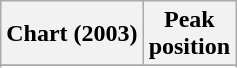<table class="wikitable">
<tr>
<th>Chart (2003)</th>
<th>Peak<br>position</th>
</tr>
<tr>
</tr>
<tr>
</tr>
</table>
